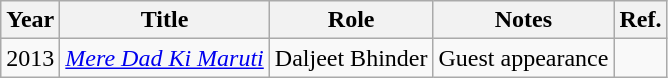<table class="wikitable sortable">
<tr>
<th>Year</th>
<th>Title</th>
<th>Role</th>
<th>Notes</th>
<th>Ref.</th>
</tr>
<tr>
<td>2013</td>
<td><em><a href='#'>Mere Dad Ki Maruti</a></em></td>
<td>Daljeet Bhinder</td>
<td>Guest appearance</td>
<td></td>
</tr>
</table>
